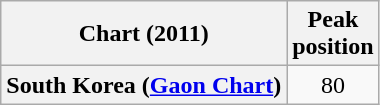<table class="wikitable plainrowheaders" style="text-align:center;">
<tr>
<th scope="col">Chart (2011)</th>
<th scope="col">Peak<br>position</th>
</tr>
<tr>
<th scope="row">South Korea (<a href='#'>Gaon Chart</a>)</th>
<td>80</td>
</tr>
</table>
